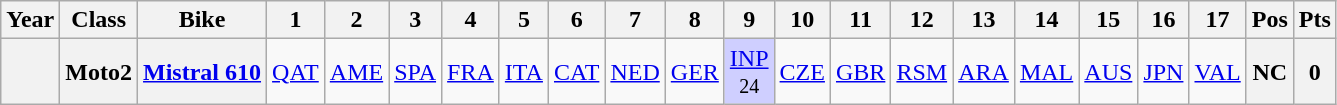<table class="wikitable" style="text-align:center">
<tr>
<th>Year</th>
<th>Class</th>
<th>Bike</th>
<th>1</th>
<th>2</th>
<th>3</th>
<th>4</th>
<th>5</th>
<th>6</th>
<th>7</th>
<th>8</th>
<th>9</th>
<th>10</th>
<th>11</th>
<th>12</th>
<th>13</th>
<th>14</th>
<th>15</th>
<th>16</th>
<th>17</th>
<th>Pos</th>
<th>Pts</th>
</tr>
<tr>
<th align="left"></th>
<th align="left">Moto2</th>
<th align="left"><a href='#'>Mistral 610</a></th>
<td><a href='#'>QAT</a></td>
<td><a href='#'>AME</a></td>
<td><a href='#'>SPA</a></td>
<td><a href='#'>FRA</a></td>
<td><a href='#'>ITA</a></td>
<td><a href='#'>CAT</a></td>
<td><a href='#'>NED</a></td>
<td><a href='#'>GER</a></td>
<td style="background:#CFCFFF;"><a href='#'>INP</a><br><small>24</small></td>
<td><a href='#'>CZE</a></td>
<td><a href='#'>GBR</a></td>
<td><a href='#'>RSM</a></td>
<td><a href='#'>ARA</a></td>
<td><a href='#'>MAL</a></td>
<td><a href='#'>AUS</a></td>
<td><a href='#'>JPN</a></td>
<td><a href='#'>VAL</a></td>
<th>NC</th>
<th>0</th>
</tr>
</table>
